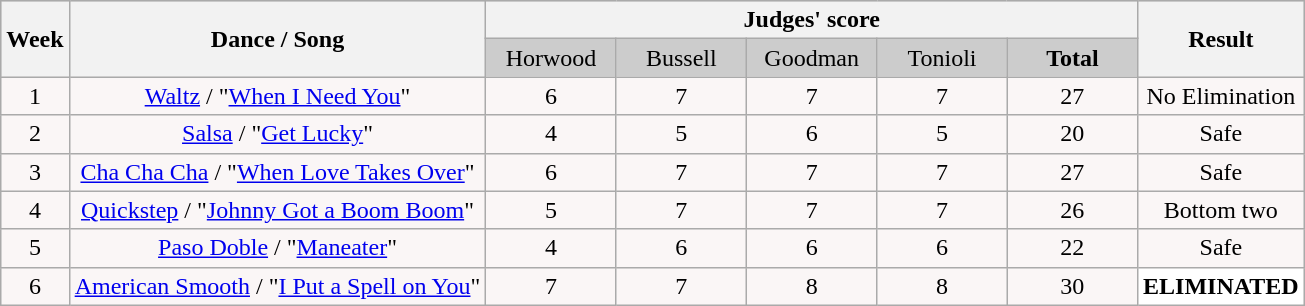<table class="wikitable collapsible collapsed">
<tr style="text-align:Center; background:#ccc;">
<th rowspan="2">Week</th>
<th rowspan="2">Dance / Song</th>
<th colspan="5">Judges' score</th>
<th rowspan="2">Result</th>
</tr>
<tr style="text-align:center; background:#ccc;">
<td style="width:10%; ">Horwood</td>
<td style="width:10%; ">Bussell</td>
<td style="width:10%; ">Goodman</td>
<td style="width:10%; ">Tonioli</td>
<td style="width:10%; "><strong>Total</strong></td>
</tr>
<tr style="text-align: center; background:#faf6f6;">
<td>1</td>
<td><a href='#'>Waltz</a> / "<a href='#'>When I Need You</a>"</td>
<td>6</td>
<td>7</td>
<td>7</td>
<td>7</td>
<td>27</td>
<td>No Elimination</td>
</tr>
<tr style="text-align: center; background:#faf6f6;">
<td>2</td>
<td><a href='#'>Salsa</a> / "<a href='#'>Get Lucky</a>"</td>
<td>4</td>
<td>5</td>
<td>6</td>
<td>5</td>
<td>20</td>
<td>Safe</td>
</tr>
<tr style="text-align: center; background:#faf6f6;">
<td>3</td>
<td><a href='#'>Cha Cha Cha</a> / "<a href='#'>When Love Takes Over</a>"</td>
<td>6</td>
<td>7</td>
<td>7</td>
<td>7</td>
<td>27</td>
<td>Safe</td>
</tr>
<tr style="text-align: center; background:#faf6f6;">
<td>4</td>
<td><a href='#'>Quickstep</a> / "<a href='#'>Johnny Got a Boom Boom</a>"</td>
<td>5</td>
<td>7</td>
<td>7</td>
<td>7</td>
<td>26</td>
<td>Bottom two</td>
</tr>
<tr style="text-align: center; background:#faf6f6;">
<td>5</td>
<td><a href='#'>Paso Doble</a> / "<a href='#'>Maneater</a>"</td>
<td>4</td>
<td>6</td>
<td>6</td>
<td>6</td>
<td>22</td>
<td>Safe</td>
</tr>
<tr style="text-align: center; background:#faf6f6;">
<td>6</td>
<td><a href='#'>American Smooth</a> / "<a href='#'>I Put a Spell on You</a>"</td>
<td>7</td>
<td>7</td>
<td>8</td>
<td>8</td>
<td>30</td>
<td style="background:white;"><strong>ELIMINATED</strong></td>
</tr>
</table>
